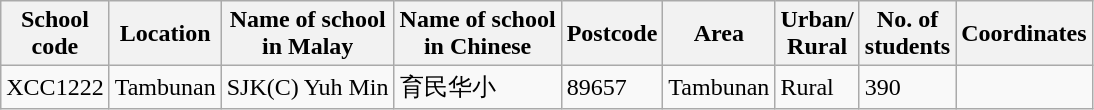<table class="wikitable sortable">
<tr>
<th>School<br>code</th>
<th>Location</th>
<th>Name of school<br>in Malay</th>
<th>Name of school<br>in Chinese</th>
<th>Postcode</th>
<th>Area</th>
<th>Urban/<br>Rural</th>
<th>No. of<br>students</th>
<th>Coordinates</th>
</tr>
<tr>
<td>XCC1222</td>
<td>Tambunan</td>
<td>SJK(C) Yuh Min</td>
<td>育民华小</td>
<td>89657</td>
<td>Tambunan</td>
<td>Rural</td>
<td>390</td>
<td></td>
</tr>
</table>
